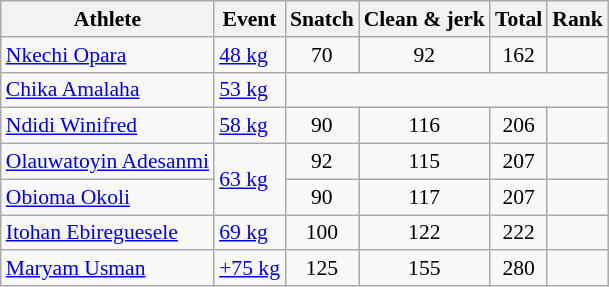<table class="wikitable" style="font-size:90%;text-align:center">
<tr>
<th>Athlete</th>
<th>Event</th>
<th>Snatch</th>
<th>Clean & jerk</th>
<th>Total</th>
<th>Rank</th>
</tr>
<tr align=center>
<td align=left><a href='#'>Nkechi Opara</a></td>
<td align=left><a href='#'>48 kg</a></td>
<td>70</td>
<td>92</td>
<td>162</td>
<td></td>
</tr>
<tr align=center>
<td align=left><a href='#'>Chika Amalaha</a></td>
<td align=left><a href='#'>53 kg</a></td>
<td Colspan=4></td>
</tr>
<tr align=center>
<td align=left><a href='#'>Ndidi Winifred</a></td>
<td align=left><a href='#'>58 kg</a></td>
<td>90</td>
<td>116</td>
<td>206</td>
<td></td>
</tr>
<tr align=center>
<td align=left><a href='#'>Olauwatoyin Adesanmi</a></td>
<td align=left rowspan=2><a href='#'>63 kg</a></td>
<td>92</td>
<td>115</td>
<td>207</td>
<td></td>
</tr>
<tr align=center>
<td align=left><a href='#'>Obioma Okoli</a></td>
<td>90</td>
<td>117</td>
<td>207</td>
<td></td>
</tr>
<tr align=center>
<td align=left><a href='#'>Itohan Ebireguesele</a></td>
<td align=left><a href='#'>69 kg</a></td>
<td>100</td>
<td>122</td>
<td>222</td>
<td></td>
</tr>
<tr align=center>
<td align=left><a href='#'>Maryam Usman</a></td>
<td align=left><a href='#'>+75 kg</a></td>
<td>125</td>
<td>155</td>
<td>280</td>
<td></td>
</tr>
</table>
